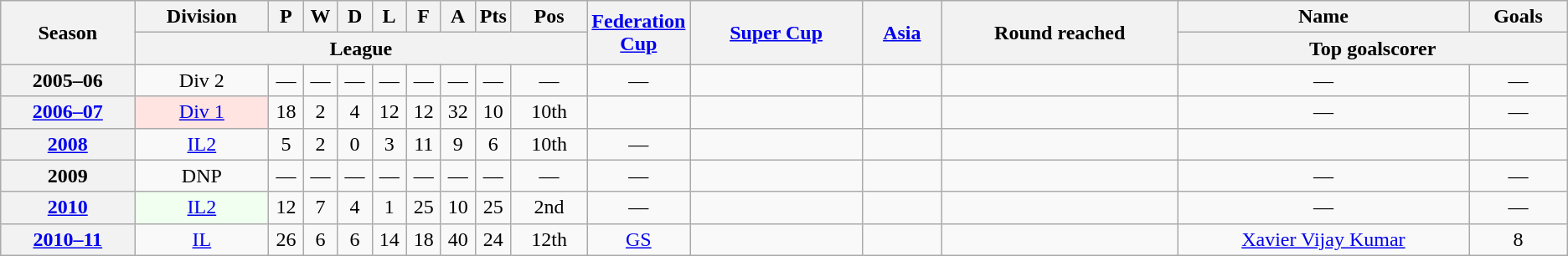<table class="wikitable sortable" style="text-align:center">
<tr>
<th scope="col" rowspan="2" scope="col">Season</th>
<th scope="col">Division</th>
<th width="20" scope="col">P</th>
<th width="20" scope="col">W</th>
<th width="20" scope="col">D</th>
<th width="20" scope="col">L</th>
<th width="20" scope="col">F</th>
<th width="20" scope="col">A</th>
<th width="20" scope="col">Pts</th>
<th scope="col">Pos</th>
<th rowspan="2" width=6% scope="col" class="unsortable"><a href='#'>Federation Cup</a></th>
<th rowspan="2" scope="col"><a href='#'>Super Cup</a></th>
<th rowspan="2" scope="col"><a href='#'>Asia</a></th>
<th rowspan="2" scope="col">Round reached</th>
<th scope="col">Name</th>
<th scope="col">Goals</th>
</tr>
<tr class="unsortable">
<th colspan="9" scope="col">League</th>
<th colspan="2" scope="col">Top goalscorer</th>
</tr>
<tr>
<th scope="row">2005–06</th>
<td>Div 2</td>
<td>—</td>
<td>—</td>
<td>—</td>
<td>—</td>
<td>—</td>
<td>—</td>
<td>—</td>
<td>—</td>
<td>—</td>
<td></td>
<td></td>
<td></td>
<td>—</td>
<td>—</td>
</tr>
<tr>
<th scope="row"><a href='#'>2006–07</a></th>
<td bgcolor=#FFE4E1><a href='#'>Div 1</a></td>
<td>18</td>
<td>2</td>
<td>4</td>
<td>12</td>
<td>12</td>
<td>32</td>
<td>10</td>
<td>10th</td>
<td></td>
<td></td>
<td></td>
<td></td>
<td>—</td>
<td>—</td>
</tr>
<tr>
<th scope="row"><a href='#'>2008</a></th>
<td><a href='#'>IL2</a></td>
<td>5</td>
<td>2</td>
<td>0</td>
<td>3</td>
<td>11</td>
<td>9</td>
<td>6</td>
<td>10th</td>
<td>—</td>
<td></td>
<td></td>
<td></td>
<td></td>
<td></td>
</tr>
<tr>
<th scope="row">2009</th>
<td>DNP</td>
<td>—</td>
<td>—</td>
<td>—</td>
<td>—</td>
<td>—</td>
<td>—</td>
<td>—</td>
<td>—</td>
<td>—</td>
<td></td>
<td></td>
<td></td>
<td>—</td>
<td>—</td>
</tr>
<tr>
<th scope="row"><a href='#'>2010</a></th>
<td bgcolor=#F0FFF0><a href='#'>IL2</a></td>
<td>12</td>
<td>7</td>
<td>4</td>
<td>1</td>
<td>25</td>
<td>10</td>
<td>25</td>
<td>2nd</td>
<td>—</td>
<td></td>
<td></td>
<td></td>
<td>—</td>
<td>—</td>
</tr>
<tr>
<th scope="row"><a href='#'>2010–11</a></th>
<td><a href='#'>IL</a></td>
<td>26</td>
<td>6</td>
<td>6</td>
<td>14</td>
<td>18</td>
<td>40</td>
<td>24</td>
<td>12th</td>
<td><a href='#'>GS</a></td>
<td></td>
<td></td>
<td></td>
<td><a href='#'>Xavier Vijay Kumar</a></td>
<td>8</td>
</tr>
</table>
